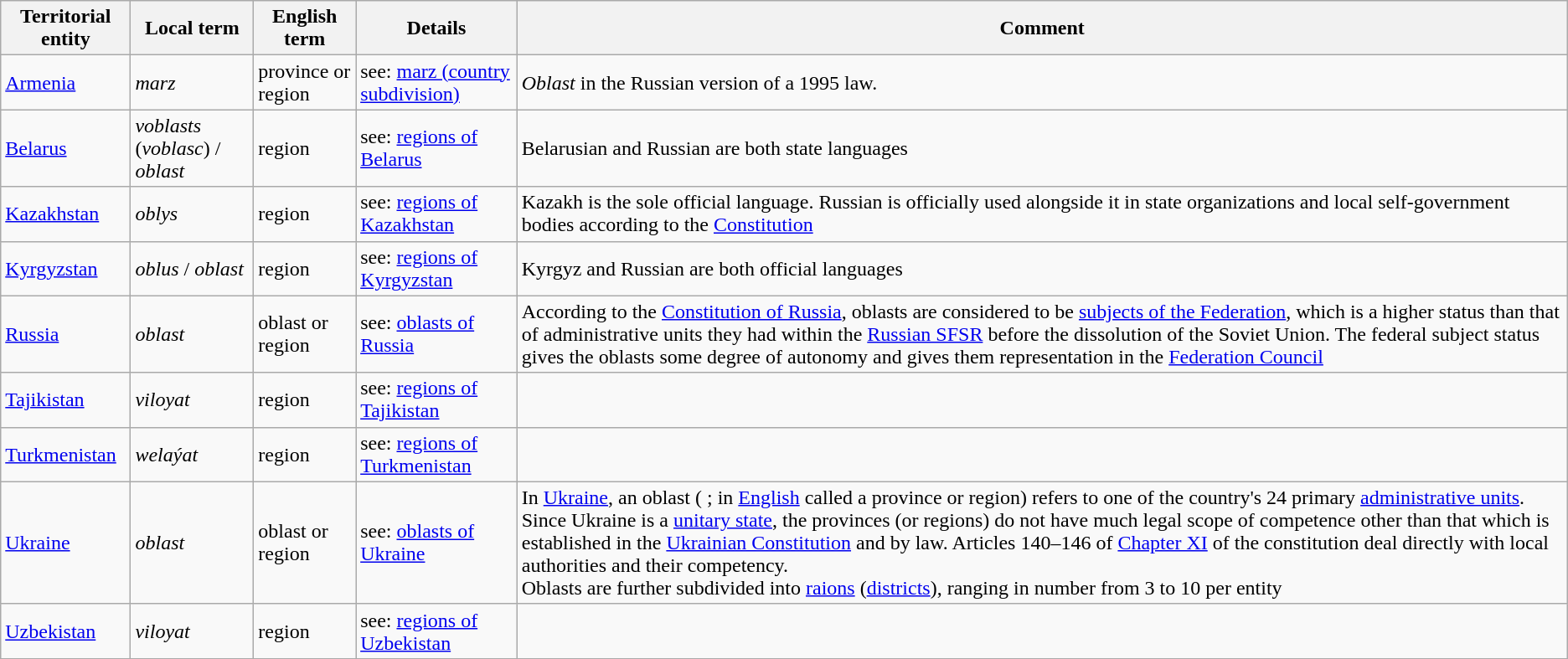<table class="wikitable sortable">
<tr>
<th>Territorial entity</th>
<th>Local term</th>
<th>English term</th>
<th>Details</th>
<th>Comment</th>
</tr>
<tr>
<td><a href='#'>Armenia</a></td>
<td><em>marz</em></td>
<td>province or region</td>
<td>see: <a href='#'>marz (country subdivision)</a></td>
<td><em>Oblast</em> in the Russian version of a 1995 law.</td>
</tr>
<tr>
<td><a href='#'>Belarus</a></td>
<td><em>voblasts</em> (<em>voblasc</em>) / <em>oblast</em></td>
<td>region</td>
<td>see: <a href='#'>regions of Belarus</a></td>
<td>Belarusian and Russian are both state languages</td>
</tr>
<tr>
<td><a href='#'>Kazakhstan</a></td>
<td><em>oblys</em></td>
<td>region</td>
<td>see: <a href='#'>regions of Kazakhstan</a></td>
<td>Kazakh is the sole official language. Russian is officially used alongside it in state organizations and local self-government bodies according to the <a href='#'>Constitution</a></td>
</tr>
<tr>
<td><a href='#'>Kyrgyzstan</a></td>
<td><em>oblus</em> / <em>oblast</em></td>
<td>region</td>
<td>see: <a href='#'>regions of Kyrgyzstan</a></td>
<td>Kyrgyz and Russian are both official languages</td>
</tr>
<tr>
<td><a href='#'>Russia</a></td>
<td><em>oblast</em></td>
<td>oblast or region</td>
<td>see: <a href='#'>oblasts of Russia</a></td>
<td>According to the <a href='#'>Constitution of Russia</a>, oblasts are considered to be <a href='#'>subjects of the Federation</a>, which is a higher status than that of administrative units they had within the <a href='#'>Russian SFSR</a> before the dissolution of the Soviet Union. The federal subject status gives the oblasts some degree of autonomy and gives them representation in the <a href='#'>Federation Council</a></td>
</tr>
<tr>
<td><a href='#'>Tajikistan</a></td>
<td><em>viloyat</em></td>
<td>region</td>
<td>see: <a href='#'>regions of Tajikistan</a></td>
<td></td>
</tr>
<tr>
<td><a href='#'>Turkmenistan</a></td>
<td><em>welaýat</em></td>
<td>region</td>
<td>see: <a href='#'>regions of Turkmenistan</a></td>
<td></td>
</tr>
<tr>
<td><a href='#'>Ukraine</a></td>
<td><em>oblast</em></td>
<td>oblast or region</td>
<td>see: <a href='#'>oblasts of Ukraine</a></td>
<td>In <a href='#'>Ukraine</a>, an oblast ( ; in <a href='#'>English</a> called a province or region) refers to one of the country's 24 primary <a href='#'>administrative units</a>. Since Ukraine is a <a href='#'>unitary state</a>, the provinces (or regions) do not have much legal scope of competence other than that which is established in the <a href='#'>Ukrainian Constitution</a> and by law. Articles 140–146 of <a href='#'>Chapter XI</a> of the constitution deal directly with local authorities and their competency.<br>Oblasts are further subdivided into <a href='#'>raions</a> (<a href='#'>districts</a>), ranging in number from 3 to 10 per entity</td>
</tr>
<tr>
<td><a href='#'>Uzbekistan</a></td>
<td><em>viloyat</em></td>
<td>region</td>
<td>see: <a href='#'>regions of Uzbekistan</a></td>
<td></td>
</tr>
</table>
